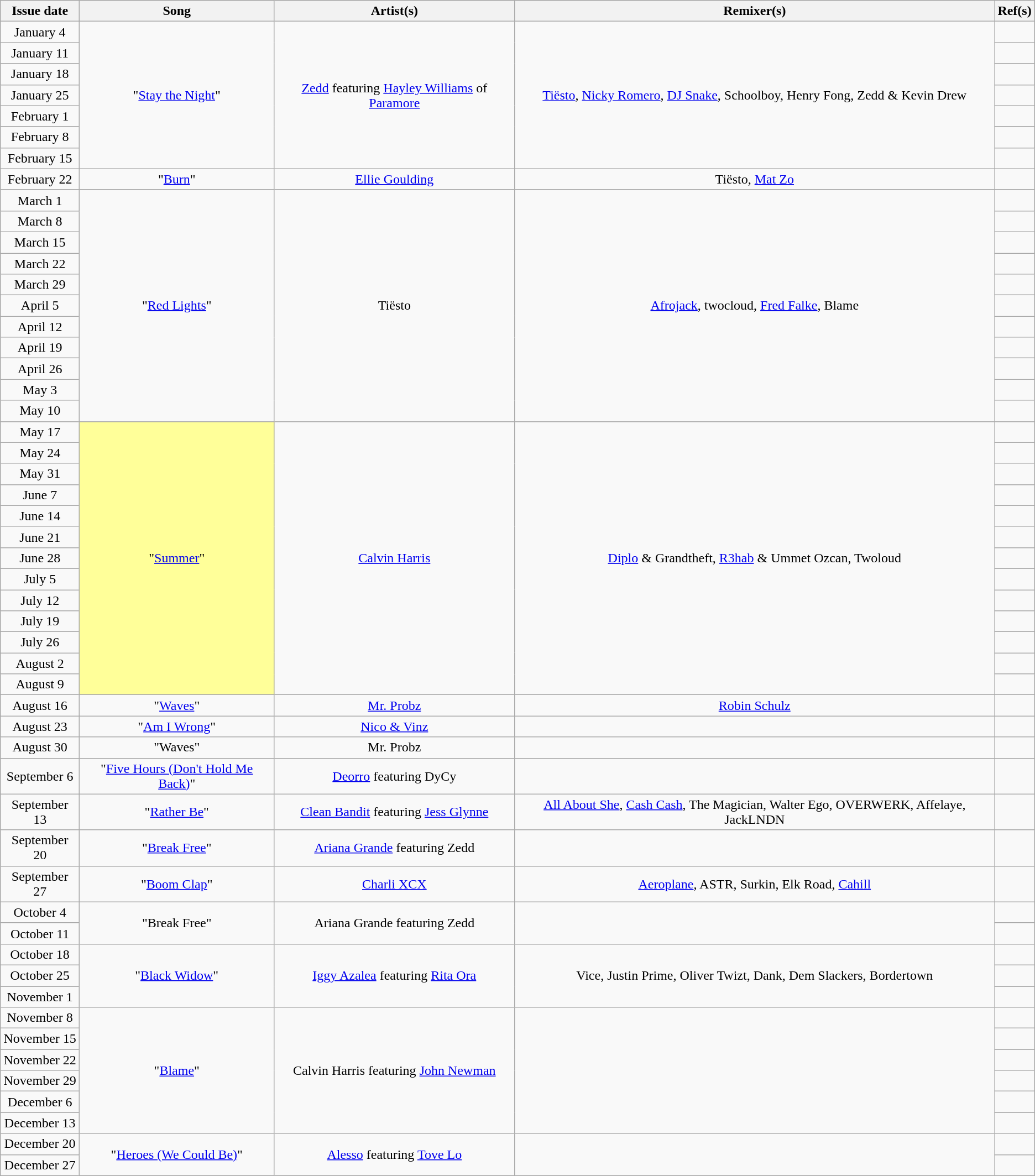<table class="wikitable plainrowheaders" style="text-align: center;">
<tr>
<th>Issue date</th>
<th>Song</th>
<th>Artist(s)</th>
<th>Remixer(s)</th>
<th>Ref(s)</th>
</tr>
<tr>
<td>January 4</td>
<td rowspan=7>"<a href='#'>Stay the Night</a>"</td>
<td rowspan=7><a href='#'>Zedd</a> featuring <a href='#'>Hayley Williams</a> of <a href='#'>Paramore</a></td>
<td rowspan=7><a href='#'>Tiësto</a>, <a href='#'>Nicky Romero</a>, <a href='#'>DJ Snake</a>, Schoolboy, Henry Fong, Zedd & Kevin Drew</td>
<td></td>
</tr>
<tr>
<td>January 11</td>
<td></td>
</tr>
<tr>
<td>January 18</td>
<td></td>
</tr>
<tr>
<td>January 25</td>
<td></td>
</tr>
<tr>
<td>February 1</td>
<td></td>
</tr>
<tr>
<td>February 8</td>
<td></td>
</tr>
<tr>
<td>February 15</td>
<td></td>
</tr>
<tr>
<td>February 22</td>
<td>"<a href='#'>Burn</a>"</td>
<td><a href='#'>Ellie Goulding</a></td>
<td>Tiësto, <a href='#'>Mat Zo</a></td>
<td></td>
</tr>
<tr>
<td>March 1</td>
<td rowspan=11>"<a href='#'>Red Lights</a>"</td>
<td rowspan=11>Tiësto</td>
<td rowspan=11><a href='#'>Afrojack</a>, twocloud, <a href='#'>Fred Falke</a>, Blame</td>
<td></td>
</tr>
<tr>
<td>March 8</td>
<td></td>
</tr>
<tr>
<td>March 15</td>
<td></td>
</tr>
<tr>
<td>March 22</td>
<td></td>
</tr>
<tr>
<td>March 29</td>
<td></td>
</tr>
<tr>
<td>April 5</td>
<td></td>
</tr>
<tr>
<td>April 12</td>
<td></td>
</tr>
<tr>
<td>April 19</td>
<td></td>
</tr>
<tr>
<td>April 26</td>
<td></td>
</tr>
<tr>
<td>May 3</td>
<td></td>
</tr>
<tr>
<td>May 10</td>
<td></td>
</tr>
<tr>
<td>May 17</td>
<td bgcolor=#FFFF99 rowspan=13>"<a href='#'>Summer</a>"</td>
<td rowspan=13><a href='#'>Calvin Harris</a></td>
<td rowspan=13><a href='#'>Diplo</a> & Grandtheft, <a href='#'>R3hab</a> & Ummet Ozcan, Twoloud</td>
<td></td>
</tr>
<tr>
<td>May 24</td>
<td></td>
</tr>
<tr>
<td>May 31</td>
<td></td>
</tr>
<tr>
<td>June 7</td>
<td></td>
</tr>
<tr>
<td>June 14</td>
<td></td>
</tr>
<tr>
<td>June 21</td>
<td></td>
</tr>
<tr>
<td>June 28</td>
<td></td>
</tr>
<tr>
<td>July 5</td>
<td></td>
</tr>
<tr>
<td>July 12</td>
<td></td>
</tr>
<tr>
<td>July 19</td>
<td></td>
</tr>
<tr>
<td>July 26</td>
<td></td>
</tr>
<tr>
<td>August 2</td>
<td></td>
</tr>
<tr>
<td>August 9</td>
<td></td>
</tr>
<tr>
<td>August 16</td>
<td>"<a href='#'>Waves</a>"</td>
<td><a href='#'>Mr. Probz</a></td>
<td><a href='#'>Robin Schulz</a></td>
<td></td>
</tr>
<tr>
<td>August 23</td>
<td>"<a href='#'>Am I Wrong</a>"</td>
<td><a href='#'>Nico & Vinz</a></td>
<td></td>
<td></td>
</tr>
<tr>
<td>August 30</td>
<td>"Waves"</td>
<td>Mr. Probz</td>
<td></td>
<td></td>
</tr>
<tr>
<td>September 6</td>
<td>"<a href='#'>Five Hours (Don't Hold Me Back)</a>"</td>
<td><a href='#'>Deorro</a> featuring DyCy</td>
<td></td>
<td></td>
</tr>
<tr>
<td>September 13</td>
<td>"<a href='#'>Rather Be</a>"</td>
<td><a href='#'>Clean Bandit</a> featuring <a href='#'>Jess Glynne</a></td>
<td><a href='#'>All About She</a>, <a href='#'>Cash Cash</a>, The Magician, Walter Ego, OVERWERK, Affelaye, JackLNDN</td>
<td></td>
</tr>
<tr>
<td>September 20</td>
<td>"<a href='#'>Break Free</a>"</td>
<td><a href='#'>Ariana Grande</a> featuring Zedd</td>
<td></td>
<td></td>
</tr>
<tr>
<td>September 27</td>
<td>"<a href='#'>Boom Clap</a>"</td>
<td><a href='#'>Charli XCX</a></td>
<td><a href='#'>Aeroplane</a>, ASTR, Surkin, Elk Road, <a href='#'>Cahill</a></td>
<td></td>
</tr>
<tr>
<td>October 4</td>
<td rowspan=2>"Break Free"</td>
<td rowspan=2>Ariana Grande featuring Zedd</td>
<td rowspan=2></td>
<td></td>
</tr>
<tr>
<td>October 11</td>
<td></td>
</tr>
<tr>
<td>October 18</td>
<td rowspan=3>"<a href='#'>Black Widow</a>"</td>
<td rowspan=3><a href='#'>Iggy Azalea</a> featuring <a href='#'>Rita Ora</a></td>
<td rowspan=3>Vice, Justin Prime, Oliver Twizt, Dank, Dem Slackers, Bordertown</td>
<td></td>
</tr>
<tr>
<td>October 25</td>
<td></td>
</tr>
<tr>
<td>November 1</td>
<td></td>
</tr>
<tr>
<td>November 8</td>
<td rowspan=6>"<a href='#'>Blame</a>"</td>
<td rowspan=6>Calvin Harris featuring <a href='#'>John Newman</a></td>
<td rowspan=6></td>
<td></td>
</tr>
<tr>
<td>November 15</td>
<td></td>
</tr>
<tr>
<td>November 22</td>
<td></td>
</tr>
<tr>
<td>November 29</td>
<td></td>
</tr>
<tr>
<td>December 6</td>
<td></td>
</tr>
<tr>
<td>December 13</td>
<td></td>
</tr>
<tr>
<td>December 20</td>
<td rowspan=2>"<a href='#'>Heroes (We Could Be)</a>"</td>
<td rowspan=2><a href='#'>Alesso</a> featuring <a href='#'>Tove Lo</a></td>
<td rowspan=2></td>
<td></td>
</tr>
<tr>
<td>December 27</td>
<td></td>
</tr>
</table>
